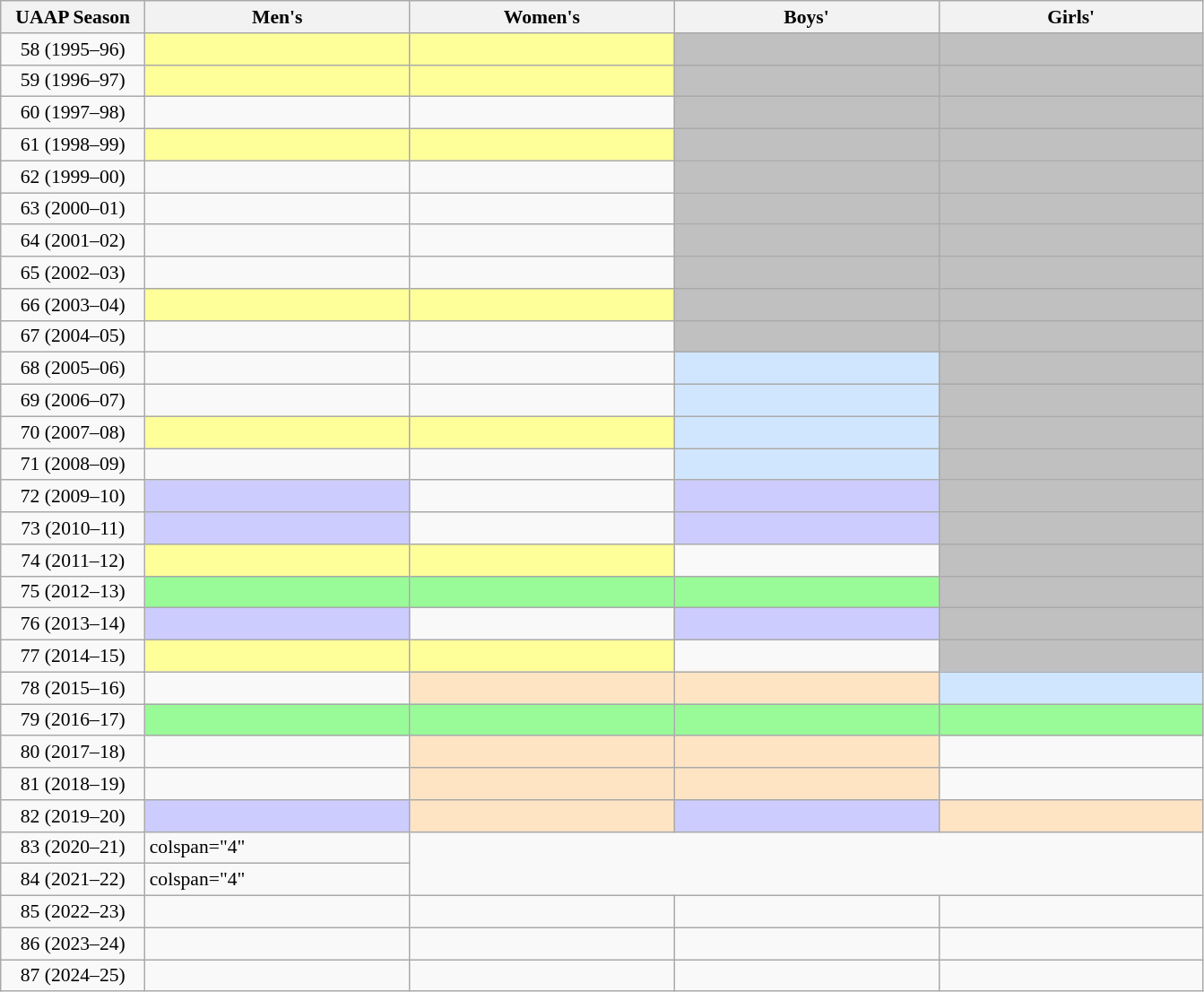<table class="wikitable" style="font-size:90%;">
<tr>
<th width=12%><strong>UAAP Season</strong></th>
<th width=190px><strong>Men's</strong></th>
<th width=190px><strong>Women's</strong></th>
<th width=190px><strong>Boys</strong>'</th>
<th width=190px><strong>Girls</strong>'</th>
</tr>
<tr>
<td align=center>58 (1995–96)</td>
<td bgcolor=#FFFF99></td>
<td bgcolor=#FFFF99></td>
<td bgcolor=silver></td>
<td bgcolor=silver></td>
</tr>
<tr>
<td align=center>59 (1996–97)</td>
<td bgcolor=#FFFF99></td>
<td bgcolor=#FFFF99></td>
<td bgcolor=silver></td>
<td bgcolor=silver></td>
</tr>
<tr>
<td align=center>60 (1997–98)</td>
<td></td>
<td></td>
<td bgcolor=silver></td>
<td bgcolor=silver></td>
</tr>
<tr>
<td align=center>61 (1998–99)</td>
<td bgcolor=#FFFF99></td>
<td bgcolor=#FFFF99></td>
<td bgcolor=silver></td>
<td bgcolor=silver></td>
</tr>
<tr>
<td align=center>62 (1999–00)</td>
<td></td>
<td></td>
<td bgcolor=silver></td>
<td bgcolor=silver></td>
</tr>
<tr>
<td align=center>63 (2000–01)</td>
<td></td>
<td></td>
<td bgcolor=silver></td>
<td bgcolor=silver></td>
</tr>
<tr>
<td align=center>64 (2001–02)</td>
<td></td>
<td></td>
<td bgcolor=silver></td>
<td bgcolor=silver></td>
</tr>
<tr>
<td align=center>65 (2002–03)</td>
<td></td>
<td></td>
<td bgcolor=silver></td>
<td bgcolor=silver></td>
</tr>
<tr>
<td align=center>66 (2003–04)</td>
<td bgcolor=#FFFF99></td>
<td bgcolor=#FFFF99></td>
<td bgcolor=silver></td>
<td bgcolor=silver></td>
</tr>
<tr>
<td align=center>67 (2004–05)</td>
<td></td>
<td></td>
<td bgcolor=silver></td>
<td bgcolor=silver></td>
</tr>
<tr>
<td align=center>68 (2005–06)</td>
<td></td>
<td></td>
<td bgcolor="#D0E6FF"></td>
<td bgcolor=silver></td>
</tr>
<tr>
<td align=center>69 (2006–07)</td>
<td></td>
<td></td>
<td bgcolor="#D0E6FF"></td>
<td bgcolor=silver></td>
</tr>
<tr>
<td align=center>70 (2007–08)</td>
<td bgcolor=#FFFF99></td>
<td bgcolor=#FFFF99></td>
<td bgcolor="#D0E6FF"></td>
<td bgcolor=silver></td>
</tr>
<tr>
<td align=center>71 (2008–09)</td>
<td></td>
<td></td>
<td bgcolor="#D0E6FF"></td>
<td bgcolor=silver></td>
</tr>
<tr>
<td align=center>72 (2009–10)</td>
<td bgcolor=#CCCCFF></td>
<td></td>
<td bgcolor=#CCCCFF></td>
<td bgcolor=silver></td>
</tr>
<tr>
<td align=center>73 (2010–11)</td>
<td bgcolor=#CCCCFF></td>
<td></td>
<td bgcolor=#CCCCFF></td>
<td bgcolor=silver></td>
</tr>
<tr>
<td align=center>74 (2011–12)</td>
<td bgcolor=#FFFF99></td>
<td bgcolor=#FFFF99></td>
<td></td>
<td bgcolor=silver></td>
</tr>
<tr>
<td align=center>75 (2012–13)</td>
<td bgcolor=#98FB98></td>
<td bgcolor=#98FB98></td>
<td bgcolor=#98FB98></td>
<td bgcolor=silver></td>
</tr>
<tr>
<td align=center>76 (2013–14)</td>
<td bgcolor=#CCCCFF></td>
<td></td>
<td bgcolor=#CCCCFF></td>
<td bgcolor=silver></td>
</tr>
<tr>
<td align=center>77 (2014–15)</td>
<td bgcolor=#FFFF99></td>
<td bgcolor=#FFFF99></td>
<td></td>
<td bgcolor=silver></td>
</tr>
<tr>
<td align=center>78 (2015–16)</td>
<td></td>
<td bgcolor=#FFE4C4></td>
<td bgcolor=#FFE4C4></td>
<td bgcolor="#D0E6FF"></td>
</tr>
<tr>
<td align=center>79 (2016–17)</td>
<td bgcolor=#98FB98></td>
<td bgcolor=#98FB98></td>
<td bgcolor=#98FB98></td>
<td bgcolor=#98FB98></td>
</tr>
<tr>
<td align=center>80 (2017–18)</td>
<td><br></td>
<td bgcolor=#FFE4C4></td>
<td bgcolor=#FFE4C4></td>
<td></td>
</tr>
<tr>
<td align=center>81 (2018–19)</td>
<td></td>
<td bgcolor=#FFE4C4></td>
<td bgcolor=#FFE4C4></td>
<td></td>
</tr>
<tr>
<td align=center>82 (2019–20)</td>
<td bgcolor=#CCCCFF></td>
<td bgcolor=#FFE4C4></td>
<td bgcolor=#CCCCFF></td>
<td bgcolor=#FFE4C4></td>
</tr>
<tr>
<td align=center>83 (2020–21)</td>
<td>colspan="4" </td>
</tr>
<tr>
<td align=center>84 (2021–22)</td>
<td>colspan="4" </td>
</tr>
<tr>
<td align=center>85 (2022–23)</td>
<td></td>
<td></td>
<td></td>
<td></td>
</tr>
<tr>
<td align=center>86 (2023–24)</td>
<td></td>
<td></td>
<td></td>
<td></td>
</tr>
<tr>
<td align=center>87 (2024–25)</td>
<td></td>
<td></td>
<td></td>
<td></td>
</tr>
</table>
